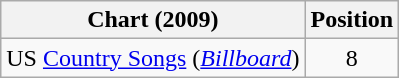<table class="wikitable sortable">
<tr>
<th scope="col">Chart (2009)</th>
<th scope="col">Position</th>
</tr>
<tr>
<td>US <a href='#'>Country Songs</a> (<em><a href='#'>Billboard</a></em>)</td>
<td align="center">8</td>
</tr>
</table>
